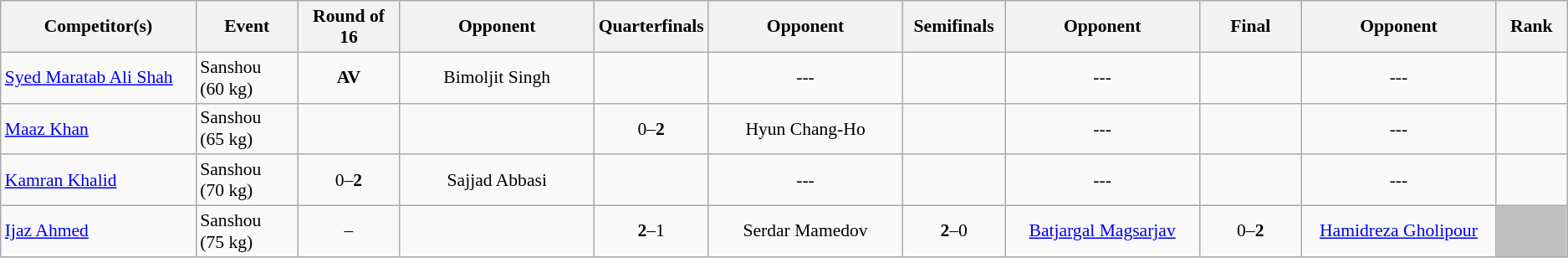<table class=wikitable style="font-size:90%">
<tr>
<th width=150>Competitor(s)</th>
<th width=75>Event</th>
<th width=75>Round of 16</th>
<th width=150>Opponent</th>
<th width=75>Quarterfinals</th>
<th width=150>Opponent</th>
<th width=75>Semifinals</th>
<th width=150>Opponent</th>
<th width=75>Final</th>
<th width=150>Opponent</th>
<th style="width:50px;">Rank</th>
</tr>
<tr>
<td><a href='#'>Syed Maratab Ali Shah</a></td>
<td>Sanshou (60 kg)</td>
<td style="text-align:center;"><strong>AV</strong></td>
<td style="text-align:center;"> Bimoljit Singh</td>
<td style="text-align:center;"></td>
<td style="text-align:center;">---</td>
<td style="text-align:center;"></td>
<td style="text-align:center;">---</td>
<td style="text-align:center;"></td>
<td style="text-align:center;">---</td>
<td></td>
</tr>
<tr>
<td><a href='#'>Maaz Khan</a></td>
<td>Sanshou (65 kg)</td>
<td style="text-align:center;"></td>
<td style="text-align:center;"></td>
<td style="text-align:center;">0–<strong>2</strong></td>
<td style="text-align:center;"> Hyun Chang-Ho</td>
<td style="text-align:center;"></td>
<td style="text-align:center;">---</td>
<td style="text-align:center;"></td>
<td style="text-align:center;">---</td>
<td></td>
</tr>
<tr>
<td><a href='#'>Kamran Khalid</a></td>
<td>Sanshou (70 kg)</td>
<td style="text-align:center;">0–<strong>2</strong></td>
<td style="text-align:center;"> Sajjad Abbasi</td>
<td style="text-align:center;"></td>
<td style="text-align:center;">---</td>
<td style="text-align:center;"></td>
<td style="text-align:center;">---</td>
<td style="text-align:center;"></td>
<td style="text-align:center;">---</td>
<td></td>
</tr>
<tr>
<td><a href='#'>Ijaz Ahmed</a></td>
<td>Sanshou (75 kg)</td>
<td style="text-align:center;">–</td>
<td style="text-align:center;"></td>
<td style="text-align:center;"><strong>2</strong>–1</td>
<td style="text-align:center;"> Serdar Mamedov</td>
<td style="text-align:center;"><strong>2</strong>–0</td>
<td style="text-align:center;"> <a href='#'>Batjargal Magsarjav</a></td>
<td style="text-align:center;">0–<strong>2</strong></td>
<td style="text-align:center;"> <a href='#'>Hamidreza Gholipour</a></td>
<td style="text-align:center; background:silver;"></td>
</tr>
</table>
